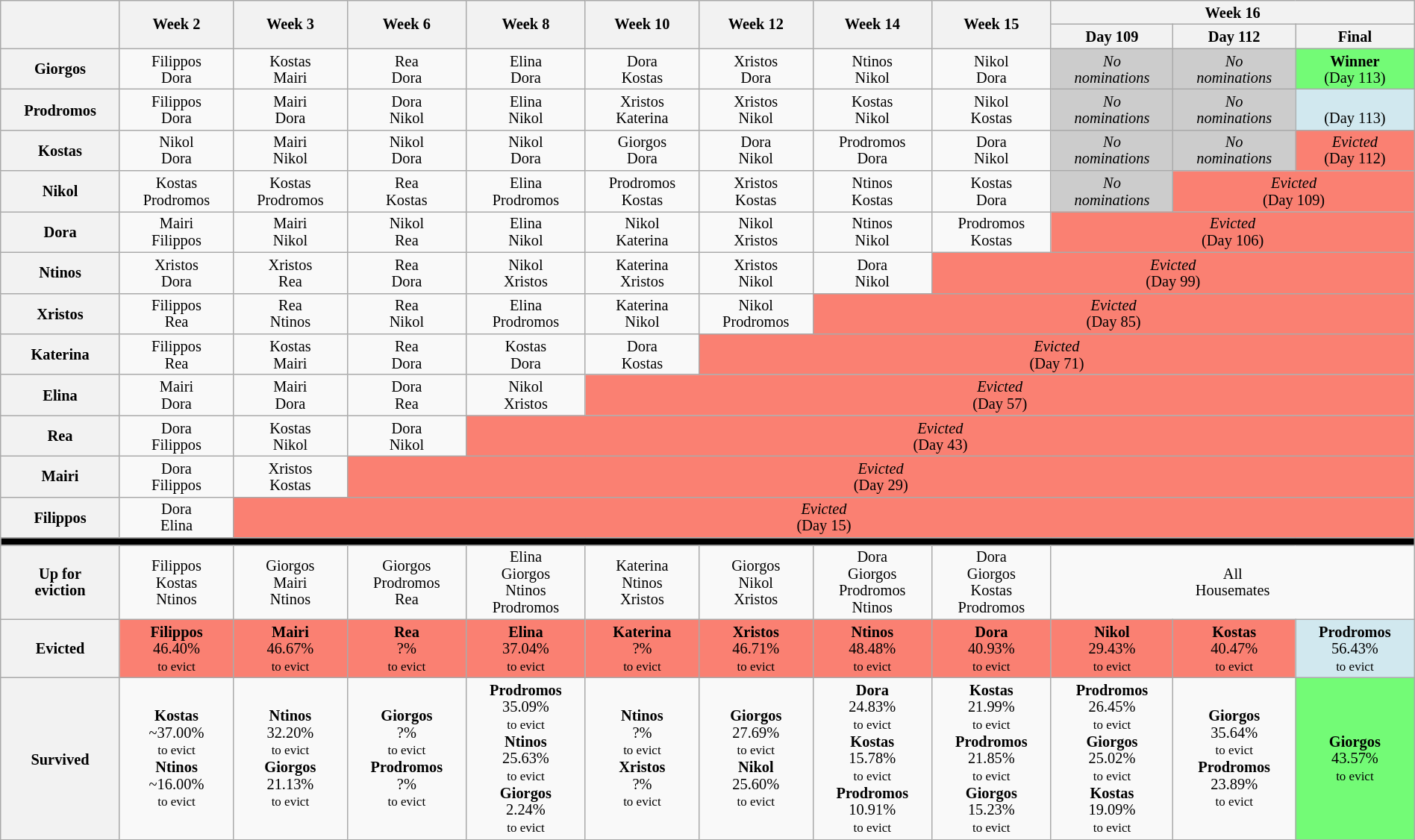<table class="wikitable" style="font-size:85%; width:100%; text-align:center; line-height: 15px">
<tr>
<th style="width:5%" rowspan="2"></th>
<th style="width:5%" rowspan="2">Week 2</th>
<th style="width:5%" rowspan="2">Week 3</th>
<th style="width:5%" rowspan="2">Week 6</th>
<th style="width:5%" rowspan="2">Week 8</th>
<th style="width:5%" rowspan="2">Week 10</th>
<th style="width:5%" rowspan="2">Week 12</th>
<th style="width:5%" rowspan="2">Week 14</th>
<th style="width:5%" rowspan="2">Week 15</th>
<th style="width:15%" colspan="3">Week 16</th>
</tr>
<tr>
<th style="width:5%">Day 109</th>
<th style="width:5%">Day 112</th>
<th style="width:5%">Final</th>
</tr>
<tr>
<th>Giorgos</th>
<td>Filippos<br>Dora</td>
<td>Kostas<br>Mairi</td>
<td>Rea<br>Dora</td>
<td>Elina<br>Dora</td>
<td>Dora<br>Kostas</td>
<td>Xristos<br>Dora</td>
<td>Ntinos<br>Nikol</td>
<td>Nikol<br>Dora</td>
<td style="background:#CCCCCC;"><em>No<br>nominations</em></td>
<td style="background:#CCCCCC;"><em>No<br>nominations</em></td>
<td style="background:#73FB76"><strong>Winner</strong><br>(Day 113)</td>
</tr>
<tr>
<th>Prodromos</th>
<td>Filippos<br>Dora</td>
<td>Mairi<br>Dora</td>
<td>Dora<br>Nikol</td>
<td>Elina<br>Nikol</td>
<td>Xristos<br>Katerina</td>
<td>Xristos<br>Nikol</td>
<td>Kostas<br>Nikol</td>
<td>Nikol<br>Kostas</td>
<td style="background:#CCCCCC;"><em>No<br>nominations</em></td>
<td style="background:#CCCCCC;"><em>No<br>nominations</em></td>
<td style="background:#D1E8EF"><br>(Day 113)</td>
</tr>
<tr>
<th>Kostas</th>
<td>Nikol<br>Dora</td>
<td>Mairi<br>Nikol</td>
<td>Nikol<br>Dora</td>
<td>Nikol<br>Dora</td>
<td>Giorgos<br>Dora</td>
<td>Dora<br>Nikol</td>
<td>Prodromos<br>Dora</td>
<td>Dora<br>Nikol</td>
<td style="background:#CCCCCC;"><em>No<br>nominations</em></td>
<td style="background:#CCCCCC;"><em>No<br>nominations</em></td>
<td style="background:#fa8072;"><em>Evicted</em><br>(Day 112)</td>
</tr>
<tr>
<th>Nikol</th>
<td>Kostas<br>Prodromos</td>
<td>Kostas<br>Prodromos</td>
<td>Rea<br>Kostas</td>
<td>Elina<br>Prodromos</td>
<td>Prodromos<br>Kostas</td>
<td>Xristos<br>Kostas</td>
<td>Ntinos<br>Kostas</td>
<td>Kostas<br>Dora</td>
<td style="background:#CCCCCC;"><em>No<br>nominations</em></td>
<td style="background:#fa8072;" colspan="2"><em>Evicted</em><br>(Day 109)</td>
</tr>
<tr>
<th>Dora</th>
<td>Mairi<br>Filippos</td>
<td>Mairi<br>Nikol</td>
<td>Nikol<br>Rea</td>
<td>Elina<br>Nikol</td>
<td>Nikol<br>Katerina</td>
<td>Nikol<br>Xristos</td>
<td>Ntinos<br>Nikol</td>
<td>Prodromos<br>Kostas</td>
<td style="background:#fa8072;" colspan="3"><em>Evicted</em><br>(Day 106)</td>
</tr>
<tr>
<th>Ntinos</th>
<td>Xristos<br>Dora</td>
<td>Xristos<br>Rea</td>
<td>Rea<br>Dora</td>
<td>Nikol<br>Xristos</td>
<td>Katerina<br>Xristos</td>
<td>Xristos<br>Nikol</td>
<td>Dora<br>Nikol</td>
<td style="background:#fa8072;" colspan="4"><em>Evicted</em><br>(Day 99)</td>
</tr>
<tr>
<th>Xristos</th>
<td>Filippos<br>Rea</td>
<td>Rea<br>Ntinos</td>
<td>Rea<br>Nikol</td>
<td>Elina<br>Prodromos</td>
<td>Katerina<br>Nikol</td>
<td>Nikol<br>Prodromos</td>
<td style="background:#fa8072;" colspan="5"><em>Evicted</em><br>(Day 85)</td>
</tr>
<tr>
<th>Katerina</th>
<td>Filippos<br>Rea</td>
<td>Kostas<br>Mairi</td>
<td>Rea<br>Dora</td>
<td>Kostas<br>Dora</td>
<td>Dora<br>Kostas</td>
<td style="background:#fa8072;" colspan="6"><em>Evicted</em><br>(Day 71)</td>
</tr>
<tr>
<th>Elina</th>
<td>Mairi<br>Dora</td>
<td>Mairi<br>Dora</td>
<td>Dora<br>Rea</td>
<td>Nikol<br>Xristos</td>
<td style="background:#fa8072;" colspan="7"><em>Evicted</em><br>(Day 57)</td>
</tr>
<tr>
<th>Rea</th>
<td>Dora<br>Filippos</td>
<td>Kostas<br>Nikol</td>
<td>Dora<br>Nikol</td>
<td style="background:#fa8072;" colspan="8"><em>Evicted</em><br>(Day 43)</td>
</tr>
<tr>
<th>Mairi</th>
<td>Dora<br>Filippos</td>
<td>Xristos<br>Kostas</td>
<td style="background:#fa8072;" colspan="9"><em>Evicted</em><br>(Day 29)</td>
</tr>
<tr>
<th>Filippos</th>
<td>Dora<br>Elina</td>
<td style="background:#fa8072;" colspan="10"><em>Evicted</em><br>(Day 15)</td>
</tr>
<tr>
<th style="background:#000;" colspan="12"></th>
</tr>
<tr>
<th>Up for<br>eviction</th>
<td>Filippos<br>Kostas<br>Ntinos</td>
<td>Giorgos<br>Mairi<br>Ntinos</td>
<td>Giorgos<br>Prodromos<br>Rea</td>
<td>Elina<br>Giorgos<br>Ntinos<br>Prodromos</td>
<td>Katerina<br>Ntinos<br>Xristos</td>
<td>Giorgos<br>Nikol<br>Xristos</td>
<td>Dora<br>Giorgos<br>Prodromos<br>Ntinos</td>
<td>Dora<br>Giorgos<br>Kostas<br>Prodromos</td>
<td colspan="3">All<br>Housemates</td>
</tr>
<tr>
<th>Evicted</th>
<td style="background:#fa8072;"><strong>Filippos</strong><br>46.40%<br><small>to evict</small></td>
<td style="background:#fa8072;"><strong>Mairi</strong><br>46.67%<br><small>to evict</small></td>
<td style="background:#fa8072;"><strong>Rea</strong><br>?%<br><small>to evict</small></td>
<td style="background:#fa8072;"><strong>Elina</strong><br>37.04%<br><small>to evict</small></td>
<td style="background:#fa8072;"><strong>Katerina</strong><br>?%<br><small>to evict</small></td>
<td style="background:#fa8072;"><strong>Xristos</strong><br>46.71%<br><small>to evict</small></td>
<td style="background:#fa8072;"><strong>Ntinos</strong><br>48.48%<br><small>to evict</small></td>
<td style="background:#fa8072;"><strong>Dora</strong><br>40.93%<br><small>to evict</small></td>
<td style="background:#fa8072"><strong>Nikol</strong><br>29.43%<br><small>to evict</small></td>
<td style="background:#fa8072"><strong>Kostas</strong><br>40.47%<br><small>to evict</small></td>
<td style="background:#D1E8EF"><strong>Prodromos</strong><br>56.43%<br><small>to evict</small></td>
</tr>
<tr>
<th>Survived</th>
<td><strong>Kostas</strong><br>~37.00%<br><small>to evict</small><br><strong>Ntinos</strong><br>~16.00%<br><small>to evict</small></td>
<td><strong>Ntinos</strong><br>32.20%<br><small>to evict</small><br><strong>Giorgos</strong><br>21.13%<br><small>to evict</small></td>
<td><strong>Giorgos</strong><br>?%<br><small>to evict</small><br><strong>Prodromos</strong><br>?%<br><small>to evict</small></td>
<td><strong>Prodromos</strong><br>35.09%<br><small>to evict</small><br><strong>Ntinos</strong><br>25.63%<br><small>to evict</small><br><strong>Giorgos</strong><br>2.24%<br><small>to evict</small></td>
<td><strong>Ntinos</strong><br>?%<br><small>to evict</small><br><strong>Xristos</strong><br>?%<br><small>to evict</small></td>
<td><strong>Giorgos</strong><br>27.69%<br><small>to evict</small><br><strong>Nikol</strong><br>25.60%<br><small>to evict</small></td>
<td><strong>Dora</strong><br>24.83%<br><small>to evict</small><br><strong>Kostas</strong><br>15.78%<br><small>to evict</small><br><strong>Prodromos</strong><br>10.91%<br><small>to evict</small></td>
<td><strong>Kostas</strong><br>21.99%<br><small>to evict</small><br><strong>Prodromos</strong><br>21.85%<br><small> to evict</small><br><strong>Giorgos</strong><br>15.23%<br><small>to evict</small></td>
<td><strong>Prodromos</strong><br>26.45%<br><small> to evict</small><br><strong>Giorgos</strong><br>25.02%<br><small>to evict</small><br><strong>Kostas</strong><br>19.09%<br><small>to evict</small></td>
<td><strong>Giorgos</strong><br>35.64%<br><small> to evict</small><br><strong>Prodromos</strong><br>23.89%<br><small>to evict</small></td>
<td style="background:#73FB76"><strong>Giorgos</strong><br>43.57%<br><small>to evict</small></td>
</tr>
</table>
